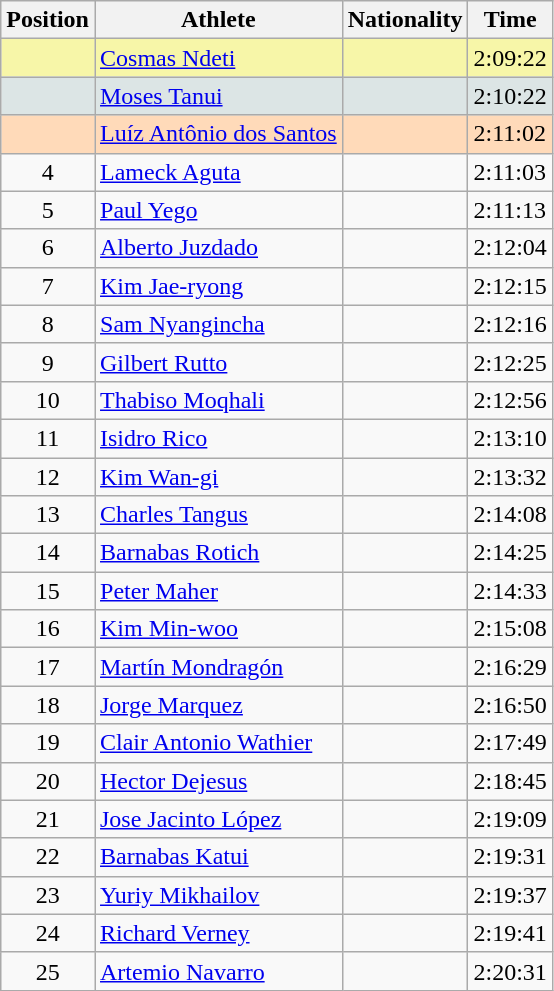<table class="wikitable sortable">
<tr>
<th>Position</th>
<th>Athlete</th>
<th>Nationality</th>
<th>Time</th>
</tr>
<tr bgcolor="#F7F6A8">
<td align=center></td>
<td><a href='#'>Cosmas Ndeti</a></td>
<td></td>
<td>2:09:22</td>
</tr>
<tr bgcolor="#DCE5E5">
<td align=center></td>
<td><a href='#'>Moses Tanui</a></td>
<td></td>
<td>2:10:22</td>
</tr>
<tr bgcolor="#FFDAB9">
<td align=center></td>
<td><a href='#'>Luíz Antônio dos Santos</a></td>
<td></td>
<td>2:11:02</td>
</tr>
<tr>
<td align=center>4</td>
<td><a href='#'>Lameck Aguta</a></td>
<td></td>
<td>2:11:03</td>
</tr>
<tr>
<td align=center>5</td>
<td><a href='#'>Paul Yego</a></td>
<td></td>
<td>2:11:13</td>
</tr>
<tr>
<td align=center>6</td>
<td><a href='#'>Alberto Juzdado</a></td>
<td></td>
<td>2:12:04</td>
</tr>
<tr>
<td align=center>7</td>
<td><a href='#'>Kim Jae-ryong</a></td>
<td></td>
<td>2:12:15</td>
</tr>
<tr>
<td align=center>8</td>
<td><a href='#'>Sam Nyangincha</a></td>
<td></td>
<td>2:12:16</td>
</tr>
<tr>
<td align=center>9</td>
<td><a href='#'>Gilbert Rutto</a></td>
<td></td>
<td>2:12:25</td>
</tr>
<tr>
<td align=center>10</td>
<td><a href='#'>Thabiso Moqhali</a></td>
<td></td>
<td>2:12:56</td>
</tr>
<tr>
<td align=center>11</td>
<td><a href='#'>Isidro Rico</a></td>
<td></td>
<td>2:13:10</td>
</tr>
<tr>
<td align=center>12</td>
<td><a href='#'>Kim Wan-gi</a></td>
<td></td>
<td>2:13:32</td>
</tr>
<tr>
<td align=center>13</td>
<td><a href='#'>Charles Tangus</a></td>
<td></td>
<td>2:14:08</td>
</tr>
<tr>
<td align=center>14</td>
<td><a href='#'>Barnabas Rotich</a></td>
<td></td>
<td>2:14:25</td>
</tr>
<tr>
<td align=center>15</td>
<td><a href='#'>Peter Maher</a></td>
<td></td>
<td>2:14:33</td>
</tr>
<tr>
<td align=center>16</td>
<td><a href='#'>Kim Min-woo</a></td>
<td></td>
<td>2:15:08</td>
</tr>
<tr>
<td align=center>17</td>
<td><a href='#'>Martín Mondragón</a></td>
<td></td>
<td>2:16:29</td>
</tr>
<tr>
<td align=center>18</td>
<td><a href='#'>Jorge Marquez</a></td>
<td></td>
<td>2:16:50</td>
</tr>
<tr>
<td align=center>19</td>
<td><a href='#'>Clair Antonio Wathier</a></td>
<td></td>
<td>2:17:49</td>
</tr>
<tr>
<td align=center>20</td>
<td><a href='#'>Hector Dejesus</a></td>
<td></td>
<td>2:18:45</td>
</tr>
<tr>
<td align=center>21</td>
<td><a href='#'>Jose Jacinto López</a></td>
<td></td>
<td>2:19:09</td>
</tr>
<tr>
<td align=center>22</td>
<td><a href='#'>Barnabas Katui</a></td>
<td></td>
<td>2:19:31</td>
</tr>
<tr>
<td align=center>23</td>
<td><a href='#'>Yuriy Mikhailov</a></td>
<td></td>
<td>2:19:37</td>
</tr>
<tr>
<td align=center>24</td>
<td><a href='#'>Richard Verney</a></td>
<td></td>
<td>2:19:41</td>
</tr>
<tr>
<td align=center>25</td>
<td><a href='#'>Artemio Navarro</a></td>
<td></td>
<td>2:20:31</td>
</tr>
</table>
